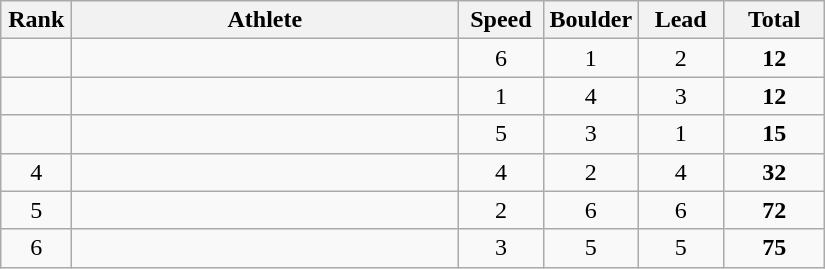<table class="wikitable" style="text-align:center">
<tr>
<th width=40>Rank</th>
<th width=250>Athlete</th>
<th width=50>Speed</th>
<th width=50>Boulder</th>
<th width=50>Lead</th>
<th width=60>Total</th>
</tr>
<tr>
<td></td>
<td align=left></td>
<td>6</td>
<td>1</td>
<td>2</td>
<td><strong>12</strong></td>
</tr>
<tr>
<td></td>
<td align=left></td>
<td>1</td>
<td>4</td>
<td>3</td>
<td><strong>12</strong></td>
</tr>
<tr>
<td></td>
<td align=left></td>
<td>5</td>
<td>3</td>
<td>1</td>
<td><strong>15</strong></td>
</tr>
<tr>
<td>4</td>
<td align=left></td>
<td>4</td>
<td>2</td>
<td>4</td>
<td><strong>32</strong></td>
</tr>
<tr>
<td>5</td>
<td align=left></td>
<td>2</td>
<td>6</td>
<td>6</td>
<td><strong>72</strong></td>
</tr>
<tr>
<td>6</td>
<td align=left></td>
<td>3</td>
<td>5</td>
<td>5</td>
<td><strong>75</strong></td>
</tr>
</table>
